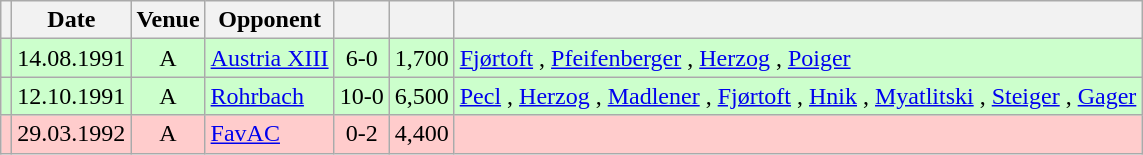<table class="wikitable" Style="text-align: center">
<tr>
<th></th>
<th>Date</th>
<th>Venue</th>
<th>Opponent</th>
<th></th>
<th></th>
<th></th>
</tr>
<tr style="background:#cfc">
<td></td>
<td>14.08.1991</td>
<td>A</td>
<td align="left"><a href='#'>Austria XIII</a></td>
<td>6-0</td>
<td align="right">1,700</td>
<td align="left"><a href='#'>Fjørtoft</a>   , <a href='#'>Pfeifenberger</a> , <a href='#'>Herzog</a> , <a href='#'>Poiger</a> </td>
</tr>
<tr style="background:#cfc">
<td></td>
<td>12.10.1991</td>
<td>A</td>
<td align="left"><a href='#'>Rohrbach</a></td>
<td>10-0</td>
<td align="right">6,500</td>
<td align="left"><a href='#'>Pecl</a> , <a href='#'>Herzog</a> , <a href='#'>Madlener</a> , <a href='#'>Fjørtoft</a>   , <a href='#'>Hnik</a> , <a href='#'>Myatlitski</a> , <a href='#'>Steiger</a> , <a href='#'>Gager</a> </td>
</tr>
<tr style="background:#fcc">
<td></td>
<td>29.03.1992</td>
<td>A</td>
<td align="left"><a href='#'>FavAC</a></td>
<td>0-2</td>
<td align="right">4,400</td>
<td align="left"></td>
</tr>
</table>
